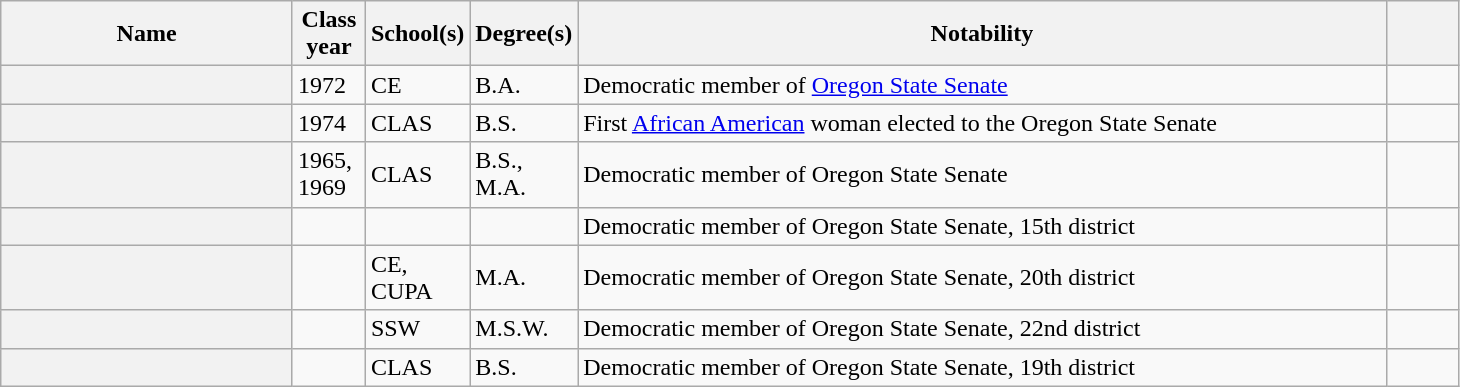<table class="wikitable sortable plainrowheaders" style="width:77%">
<tr>
<th style="width:20%;">Name</th>
<th style="width:5%;">Class year</th>
<th style="width:5%;">School(s)</th>
<th style="width:5%;">Degree(s)</th>
<th style="width:*;" class="unsortable">Notability</th>
<th style="width:5%;" class="unsortable"></th>
</tr>
<tr>
<th scope="row"></th>
<td>1972</td>
<td>CE</td>
<td>B.A.</td>
<td>Democratic member of <a href='#'>Oregon State Senate</a></td>
<td align="center"></td>
</tr>
<tr>
<th scope="row"></th>
<td>1974</td>
<td>CLAS</td>
<td>B.S.</td>
<td>First <a href='#'>African American</a> woman elected to the Oregon State Senate</td>
<td align="center"></td>
</tr>
<tr>
<th scope="row"></th>
<td>1965, 1969</td>
<td>CLAS</td>
<td>B.S., M.A.</td>
<td>Democratic member of Oregon State Senate</td>
<td align="center"></td>
</tr>
<tr>
<th scope="row"></th>
<td></td>
<td></td>
<td></td>
<td>Democratic member of Oregon State Senate, 15th district</td>
<td align="center"></td>
</tr>
<tr>
<th scope="row"></th>
<td></td>
<td>CE, CUPA</td>
<td>M.A.</td>
<td>Democratic member of Oregon State Senate, 20th district</td>
<td align="center"></td>
</tr>
<tr>
<th scope="row"></th>
<td></td>
<td>SSW</td>
<td>M.S.W.</td>
<td>Democratic member of Oregon State Senate, 22nd district</td>
<td align="center"></td>
</tr>
<tr>
<th scope="row"></th>
<td></td>
<td>CLAS</td>
<td>B.S.</td>
<td>Democratic member of Oregon State Senate, 19th district</td>
<td align="center"></td>
</tr>
</table>
